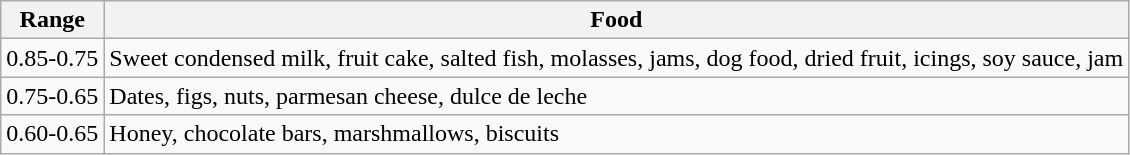<table class="wikitable">
<tr>
<th>Range</th>
<th>Food</th>
</tr>
<tr>
<td>0.85-0.75</td>
<td>Sweet condensed milk, fruit cake, salted fish, molasses, jams, dog food, dried fruit, icings, soy sauce, jam</td>
</tr>
<tr>
<td>0.75-0.65</td>
<td>Dates, figs, nuts, parmesan cheese, dulce de leche</td>
</tr>
<tr>
<td>0.60-0.65</td>
<td>Honey, chocolate bars, marshmallows, biscuits</td>
</tr>
</table>
